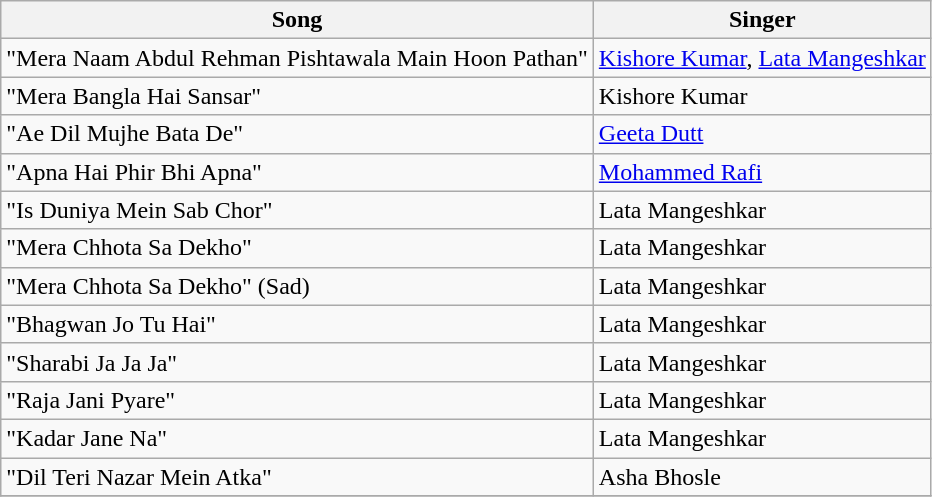<table class="wikitable">
<tr>
<th>Song</th>
<th>Singer</th>
</tr>
<tr>
<td>"Mera Naam Abdul Rehman Pishtawala Main Hoon Pathan"</td>
<td><a href='#'>Kishore Kumar</a>, <a href='#'>Lata Mangeshkar</a></td>
</tr>
<tr>
<td>"Mera Bangla Hai Sansar"</td>
<td>Kishore Kumar</td>
</tr>
<tr>
<td>"Ae Dil Mujhe Bata De"</td>
<td><a href='#'>Geeta Dutt</a></td>
</tr>
<tr>
<td>"Apna Hai Phir Bhi Apna"</td>
<td><a href='#'>Mohammed Rafi</a></td>
</tr>
<tr>
<td>"Is Duniya Mein Sab Chor"</td>
<td>Lata Mangeshkar</td>
</tr>
<tr>
<td>"Mera Chhota Sa Dekho"</td>
<td>Lata Mangeshkar</td>
</tr>
<tr>
<td>"Mera Chhota Sa Dekho" (Sad)</td>
<td>Lata Mangeshkar</td>
</tr>
<tr>
<td>"Bhagwan Jo Tu Hai"</td>
<td>Lata Mangeshkar</td>
</tr>
<tr>
<td>"Sharabi Ja Ja Ja"</td>
<td>Lata Mangeshkar</td>
</tr>
<tr>
<td>"Raja Jani Pyare"</td>
<td>Lata Mangeshkar</td>
</tr>
<tr>
<td>"Kadar Jane Na"</td>
<td>Lata Mangeshkar</td>
</tr>
<tr>
<td>"Dil Teri Nazar Mein Atka"</td>
<td>Asha Bhosle</td>
</tr>
<tr>
</tr>
</table>
